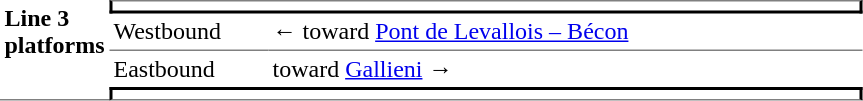<table border=0 cellspacing=0 cellpadding=3>
<tr>
<td style="border-bottom:solid 1px gray;" width=50 rowspan=10 valign=top><strong>Line 3 platforms</strong></td>
<td style="border-top:solid 1px gray;border-right:solid 2px black;border-left:solid 2px black;border-bottom:solid 2px black;text-align:center;" colspan=2></td>
</tr>
<tr>
<td style="border-bottom:solid 1px gray;" width=100>Westbound</td>
<td style="border-bottom:solid 1px gray;" width=390>←   toward <a href='#'>Pont de Levallois – Bécon</a> </td>
</tr>
<tr>
<td>Eastbound</td>
<td>   toward <a href='#'>Gallieni</a>  →</td>
</tr>
<tr>
<td style="border-top:solid 2px black;border-right:solid 2px black;border-left:solid 2px black;border-bottom:solid 1px gray;text-align:center;" colspan=2></td>
</tr>
</table>
